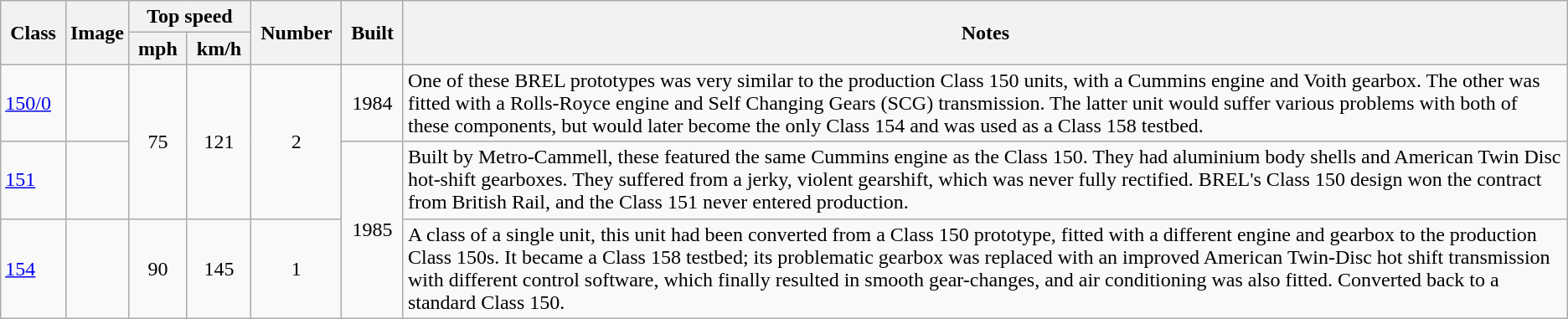<table class="wikitable">
<tr ---- bgcolor=#f9f9f9>
<th rowspan="2"> Class </th>
<th rowspan="2">Image</th>
<th colspan="2"> Top speed </th>
<th rowspan="2"> Number </th>
<th rowspan="2"> Built </th>
<th rowspan="2"> Notes </th>
</tr>
<tr ---- bgcolor=#f9f9f9>
<th> mph </th>
<th> km/h </th>
</tr>
<tr>
<td><a href='#'>150/0</a></td>
<td></td>
<td align="center" rowspan="2">75</td>
<td align="center" rowspan="2">121</td>
<td align="center" rowspan="2">2</td>
<td align=center>1984</td>
<td>One of these BREL prototypes was very similar to the production Class 150 units, with a Cummins engine and Voith gearbox. The other was fitted with a Rolls-Royce engine and Self Changing Gears (SCG) transmission. The latter unit would suffer various problems with both of these components, but would later become the only Class 154 and was used as a Class 158 testbed.</td>
</tr>
<tr>
<td><a href='#'>151</a></td>
<td></td>
<td align="center" rowspan="2">1985</td>
<td>Built by Metro-Cammell, these featured the same Cummins engine as the Class 150. They had aluminium body shells and American Twin Disc hot-shift gearboxes. They suffered from a jerky, violent gearshift, which was never fully rectified. BREL's Class 150 design won the contract from British Rail, and the Class 151 never entered production.</td>
</tr>
<tr>
<td><a href='#'>154</a></td>
<td></td>
<td align=center>90</td>
<td align=center>145</td>
<td align=center>1</td>
<td>A class of a single unit, this unit had been converted from a Class 150 prototype, fitted with a different engine and gearbox to the production Class 150s. It became a Class 158 testbed; its problematic gearbox was replaced with an improved American Twin-Disc hot shift transmission with different control software, which finally resulted in smooth gear-changes, and air conditioning was also fitted. Converted back to a standard Class 150.</td>
</tr>
</table>
